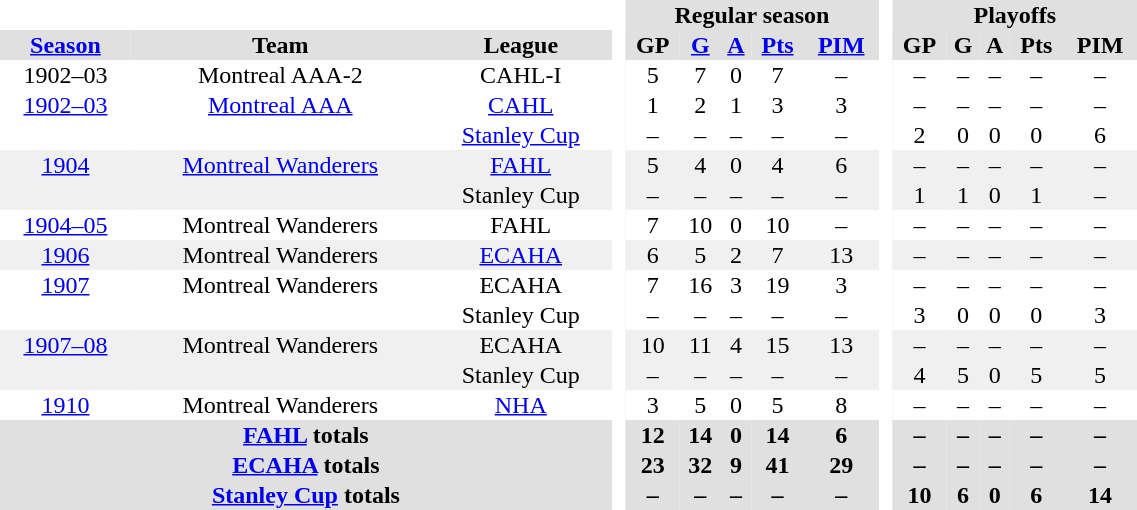<table BORDER="0" CELLPADDING="1" CELLSPACING="0" width="60%" style="text-align:center">
<tr bgcolor="#e0e0e0">
<th colspan="3" bgcolor="#ffffff"> </th>
<th rowspan="99" bgcolor="#ffffff"> </th>
<th colspan="5">Regular season</th>
<th rowspan="99" bgcolor="#ffffff"> </th>
<th colspan="5">Playoffs</th>
</tr>
<tr bgcolor="#e0e0e0">
<th><a href='#'>Season</a></th>
<th>Team</th>
<th>League</th>
<th>GP</th>
<th><a href='#'>G</a></th>
<th><a href='#'>A</a></th>
<th><a href='#'>Pts</a></th>
<th><a href='#'>PIM</a></th>
<th>GP</th>
<th>G</th>
<th>A</th>
<th>Pts</th>
<th>PIM</th>
</tr>
<tr ALIGN="center">
<td>1902–03</td>
<td>Montreal AAA-2</td>
<td>CAHL-I</td>
<td>5</td>
<td>7</td>
<td>0</td>
<td>7</td>
<td>–</td>
<td>–</td>
<td>–</td>
<td>–</td>
<td>–</td>
<td>–</td>
</tr>
<tr ALIGN="center">
<td><a href='#'>1902–03</a></td>
<td><a href='#'>Montreal AAA</a></td>
<td><a href='#'>CAHL</a></td>
<td>1</td>
<td>2</td>
<td>1</td>
<td>3</td>
<td>3</td>
<td>–</td>
<td>–</td>
<td>–</td>
<td>–</td>
<td>–</td>
</tr>
<tr ALIGN="center">
<td></td>
<td></td>
<td><a href='#'>Stanley Cup</a></td>
<td>–</td>
<td>–</td>
<td>–</td>
<td>–</td>
<td>–</td>
<td>2</td>
<td>0</td>
<td>0</td>
<td>0</td>
<td>6</td>
</tr>
<tr ALIGN="center" bgcolor="#f0f0f0">
<td><a href='#'>1904</a></td>
<td><a href='#'>Montreal Wanderers</a></td>
<td><a href='#'>FAHL</a></td>
<td>5</td>
<td>4</td>
<td>0</td>
<td>4</td>
<td>6</td>
<td>–</td>
<td>–</td>
<td>–</td>
<td>–</td>
<td>–</td>
</tr>
<tr ALIGN="center" bgcolor="#f0f0f0">
<td></td>
<td></td>
<td>Stanley Cup</td>
<td>–</td>
<td>–</td>
<td>–</td>
<td>–</td>
<td>–</td>
<td>1</td>
<td>1</td>
<td>0</td>
<td>1</td>
<td>–</td>
</tr>
<tr ALIGN="center">
<td><a href='#'>1904–05</a></td>
<td>Montreal Wanderers</td>
<td>FAHL</td>
<td>7</td>
<td>10</td>
<td>0</td>
<td>10</td>
<td>–</td>
<td>–</td>
<td>–</td>
<td>–</td>
<td>–</td>
<td>–</td>
</tr>
<tr ALIGN="center"bgcolor="#f0f0f0">
<td><a href='#'>1906</a></td>
<td>Montreal Wanderers</td>
<td><a href='#'>ECAHA</a></td>
<td>6</td>
<td>5</td>
<td>2</td>
<td>7</td>
<td>13</td>
<td>–</td>
<td>–</td>
<td>–</td>
<td>–</td>
<td>–</td>
</tr>
<tr ALIGN="center">
<td><a href='#'>1907</a></td>
<td>Montreal Wanderers</td>
<td>ECAHA</td>
<td>7</td>
<td>16</td>
<td>3</td>
<td>19</td>
<td>3</td>
<td>–</td>
<td>–</td>
<td>–</td>
<td>–</td>
<td>–</td>
</tr>
<tr ALIGN="center">
<td></td>
<td></td>
<td>Stanley Cup</td>
<td>–</td>
<td>–</td>
<td>–</td>
<td>–</td>
<td>–</td>
<td>3</td>
<td>0</td>
<td>0</td>
<td>0</td>
<td>3</td>
</tr>
<tr ALIGN="center" bgcolor="#f0f0f0">
<td><a href='#'>1907–08</a></td>
<td>Montreal Wanderers</td>
<td>ECAHA</td>
<td>10</td>
<td>11</td>
<td>4</td>
<td>15</td>
<td>13</td>
<td>–</td>
<td>–</td>
<td>–</td>
<td>–</td>
<td>–</td>
</tr>
<tr ALIGN="center" bgcolor="#f0f0f0">
<td></td>
<td></td>
<td>Stanley Cup</td>
<td>–</td>
<td>–</td>
<td>–</td>
<td>–</td>
<td>–</td>
<td>4</td>
<td>5</td>
<td>0</td>
<td>5</td>
<td>5</td>
</tr>
<tr ALIGN="center">
<td><a href='#'>1910</a></td>
<td>Montreal Wanderers</td>
<td><a href='#'>NHA</a></td>
<td>3</td>
<td>5</td>
<td>0</td>
<td>5</td>
<td>8</td>
<td>–</td>
<td>–</td>
<td>–</td>
<td>–</td>
<td>–</td>
</tr>
<tr ALIGN="center" bgcolor="#e0e0e0">
<th colspan="3" align="center"><a href='#'>FAHL</a> totals</th>
<th>12</th>
<th>14</th>
<th>0</th>
<th>14</th>
<th>6</th>
<th>–</th>
<th>–</th>
<th>–</th>
<th>–</th>
<th>–</th>
</tr>
<tr ALIGN="center" bgcolor="#e0e0e0">
<th colspan="3" align="center"><a href='#'>ECAHA</a> totals</th>
<th>23</th>
<th>32</th>
<th>9</th>
<th>41</th>
<th>29</th>
<th>–</th>
<th>–</th>
<th>–</th>
<th>–</th>
<th>–</th>
</tr>
<tr ALIGN="center" bgcolor="#e0e0e0">
<th colspan="3" align="center"><a href='#'>Stanley Cup</a> totals</th>
<th>–</th>
<th>–</th>
<th>–</th>
<th>–</th>
<th>–</th>
<th>10</th>
<th>6</th>
<th>0</th>
<th>6</th>
<th>14</th>
</tr>
</table>
